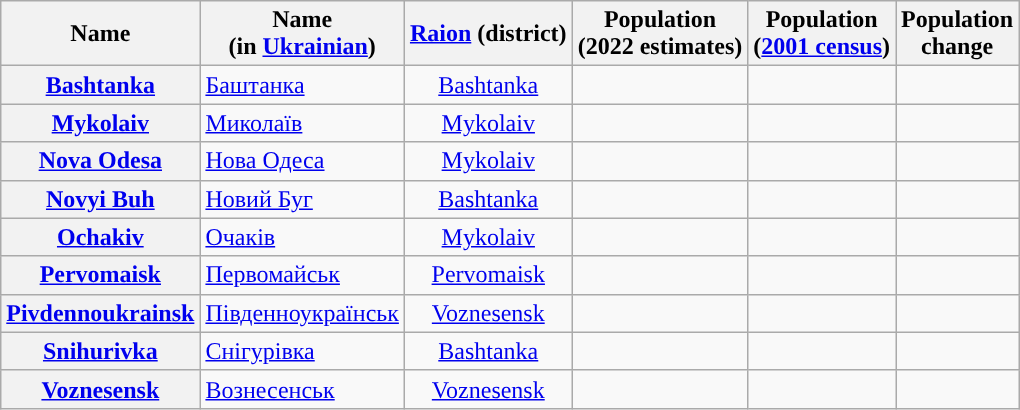<table class="wikitable sortable" id="Table of cities" caption="Tabulated list of cities in ">
<tr>
<th scope="col">Name</th>
<th scope="col">Name<br>(in <a href='#'>Ukrainian</a>)</th>
<th scope="col"><a href='#'>Raion</a> (district)</th>
<th scope="col">Population<br>(2022 estimates)</th>
<th scope="col">Population<br>(<a href='#'>2001 census</a>)</th>
<th scope="col">Population<br>change</th>
</tr>
<tr>
<th scope="row" align="left"><a href='#'>Bashtanka</a></th>
<td><a href='#'>Баштанка</a></td>
<td align=center><a href='#'>Bashtanka</a></td>
<td align=right></td>
<td align=right></td>
<td align=right></td>
</tr>
<tr>
<th scope="row" align="left"><a href='#'>Mykolaiv</a></th>
<td><a href='#'>Миколаїв</a></td>
<td align=center><a href='#'>Mykolaiv</a></td>
<td align=right></td>
<td align=right></td>
<td align=right></td>
</tr>
<tr>
<th scope="row" align="left"><a href='#'>Nova Odesa</a></th>
<td><a href='#'>Нова Одеса</a></td>
<td align=center><a href='#'>Mykolaiv</a></td>
<td align=right></td>
<td align=right></td>
<td align=right></td>
</tr>
<tr>
<th scope="row" align="left"><a href='#'>Novyi Buh</a></th>
<td><a href='#'>Новий Буг</a></td>
<td align=center><a href='#'>Bashtanka</a></td>
<td align=right></td>
<td align=right></td>
<td align=right></td>
</tr>
<tr>
<th scope="row" align="left"><a href='#'>Ochakiv</a></th>
<td><a href='#'>Очаків</a></td>
<td align=center><a href='#'>Mykolaiv</a></td>
<td align=right></td>
<td align=right></td>
<td align=right></td>
</tr>
<tr>
<th scope="row" align="left"><a href='#'>Pervomaisk</a></th>
<td><a href='#'>Первомайськ</a></td>
<td align=center><a href='#'>Pervomaisk</a></td>
<td align=right></td>
<td align=right></td>
<td align=right></td>
</tr>
<tr>
<th scope="row" align="left"><a href='#'>Pivdennoukrainsk</a></th>
<td><a href='#'>Південноукраїнськ</a></td>
<td align="center"><a href='#'>Voznesensk</a></td>
<td align="right"></td>
<td align="right"></td>
<td align="right"></td>
</tr>
<tr>
<th scope="row" align="left"><a href='#'>Snihurivka</a></th>
<td><a href='#'>Снігурівка</a></td>
<td align=center><a href='#'>Bashtanka</a></td>
<td align=right></td>
<td align=right></td>
<td align=right></td>
</tr>
<tr>
<th scope="row" align="left"><a href='#'>Voznesensk</a></th>
<td><a href='#'>Вознесенськ</a></td>
<td align=center><a href='#'>Voznesensk</a></td>
<td align=right></td>
<td align=right></td>
<td align=right></td>
</tr>
</table>
